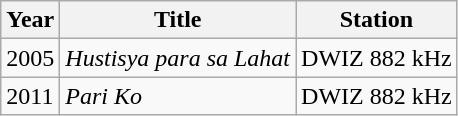<table class="wikitable">
<tr>
<th>Year</th>
<th>Title</th>
<th>Station</th>
</tr>
<tr>
<td>2005</td>
<td><em>Hustisya para sa Lahat</em></td>
<td>DWIZ 882 kHz</td>
</tr>
<tr>
<td>2011</td>
<td><em>Pari Ko</em></td>
<td>DWIZ 882 kHz</td>
</tr>
</table>
